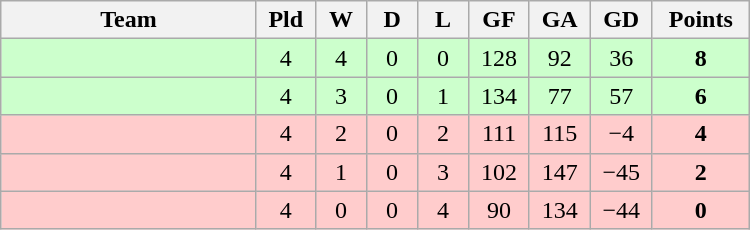<table class=wikitable style="text-align:center" width=500>
<tr>
<th width=25%>Team</th>
<th width=5%>Pld</th>
<th width=5%>W</th>
<th width=5%>D</th>
<th width=5%>L</th>
<th width=5%>GF</th>
<th width=5%>GA</th>
<th width=5%>GD</th>
<th width=8%>Points</th>
</tr>
<tr bgcolor="#ccffcc">
<td align="left"></td>
<td>4</td>
<td>4</td>
<td>0</td>
<td>0</td>
<td>128</td>
<td>92</td>
<td>36</td>
<td><strong>8</strong></td>
</tr>
<tr bgcolor="#ccffcc">
<td align="left"></td>
<td>4</td>
<td>3</td>
<td>0</td>
<td>1</td>
<td>134</td>
<td>77</td>
<td>57</td>
<td><strong>6</strong></td>
</tr>
<tr bgcolor="ffcccc">
<td align="left"></td>
<td>4</td>
<td>2</td>
<td>0</td>
<td>2</td>
<td>111</td>
<td>115</td>
<td>−4</td>
<td><strong>4</strong></td>
</tr>
<tr bgcolor="ffcccc">
<td align="left"></td>
<td>4</td>
<td>1</td>
<td>0</td>
<td>3</td>
<td>102</td>
<td>147</td>
<td>−45</td>
<td><strong>2</strong></td>
</tr>
<tr bgcolor="ffcccc">
<td align="left"></td>
<td>4</td>
<td>0</td>
<td>0</td>
<td>4</td>
<td>90</td>
<td>134</td>
<td>−44</td>
<td><strong>0</strong></td>
</tr>
</table>
